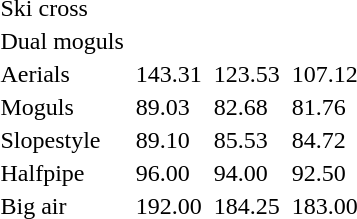<table>
<tr>
<td>Ski cross<br></td>
<td colspan=2></td>
<td colspan=2></td>
<td colspan=2></td>
</tr>
<tr>
<td>Dual moguls<br></td>
<td colspan=2></td>
<td colspan=2></td>
<td colspan=2></td>
</tr>
<tr>
<td>Aerials<br></td>
<td></td>
<td>143.31</td>
<td></td>
<td>123.53</td>
<td></td>
<td>107.12</td>
</tr>
<tr>
<td>Moguls<br></td>
<td></td>
<td>89.03</td>
<td></td>
<td>82.68</td>
<td></td>
<td>81.76</td>
</tr>
<tr>
<td>Slopestyle<br></td>
<td></td>
<td>89.10</td>
<td></td>
<td>85.53</td>
<td></td>
<td>84.72</td>
</tr>
<tr>
<td>Halfpipe<br></td>
<td></td>
<td>96.00</td>
<td></td>
<td>94.00</td>
<td></td>
<td>92.50</td>
</tr>
<tr>
<td>Big air<br></td>
<td></td>
<td>192.00</td>
<td></td>
<td>184.25</td>
<td></td>
<td>183.00</td>
</tr>
</table>
